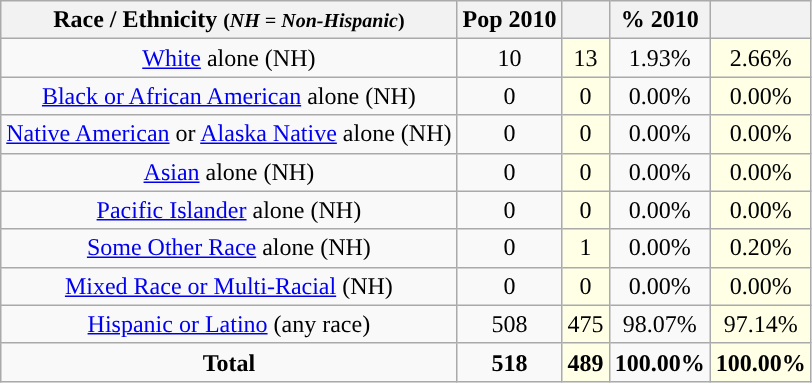<table class="wikitable" style="text-align:center;">
<tr>
<th>Race / Ethnicity <small>(<em>NH = Non-Hispanic</em>)</small></th>
<th>Pop 2010</th>
<th></th>
<th>% 2010</th>
<th></th>
</tr>
<tr>
<td><a href='#'>White</a> alone (NH)</td>
<td>10</td>
<td style='background: #ffffe6;'>13</td>
<td>1.93%</td>
<td style='background: #ffffe6;'>2.66%</td>
</tr>
<tr>
<td><a href='#'>Black or African American</a> alone (NH)</td>
<td>0</td>
<td style='background: #ffffe6;'>0</td>
<td>0.00%</td>
<td style='background: #ffffe6;'>0.00%</td>
</tr>
<tr>
<td><a href='#'>Native American</a> or <a href='#'>Alaska Native</a> alone (NH)</td>
<td>0</td>
<td style='background: #ffffe6;'>0</td>
<td>0.00%</td>
<td style='background: #ffffe6;'>0.00%</td>
</tr>
<tr>
<td><a href='#'>Asian</a> alone (NH)</td>
<td>0</td>
<td style='background: #ffffe6;'>0</td>
<td>0.00%</td>
<td style='background: #ffffe6;'>0.00%</td>
</tr>
<tr>
<td><a href='#'>Pacific Islander</a> alone (NH)</td>
<td>0</td>
<td style='background: #ffffe6;'>0</td>
<td>0.00%</td>
<td style='background: #ffffe6;'>0.00%</td>
</tr>
<tr>
<td><a href='#'>Some Other Race</a> alone (NH)</td>
<td>0</td>
<td style='background: #ffffe6;'>1</td>
<td>0.00%</td>
<td style='background: #ffffe6;'>0.20%</td>
</tr>
<tr>
<td><a href='#'>Mixed Race or Multi-Racial</a> (NH)</td>
<td>0</td>
<td style='background: #ffffe6;'>0</td>
<td>0.00%</td>
<td style='background: #ffffe6;'>0.00%</td>
</tr>
<tr>
<td><a href='#'>Hispanic or Latino</a> (any race)</td>
<td>508</td>
<td style='background: #ffffe6;'>475</td>
<td>98.07%</td>
<td style='background: #ffffe6;'>97.14%</td>
</tr>
<tr>
<td><strong>Total</strong></td>
<td><strong>518</strong></td>
<td style='background: #ffffe6;'><strong>489</strong></td>
<td><strong>100.00%</strong></td>
<td style='background: #ffffe6;'><strong>100.00%</strong></td>
</tr>
</table>
